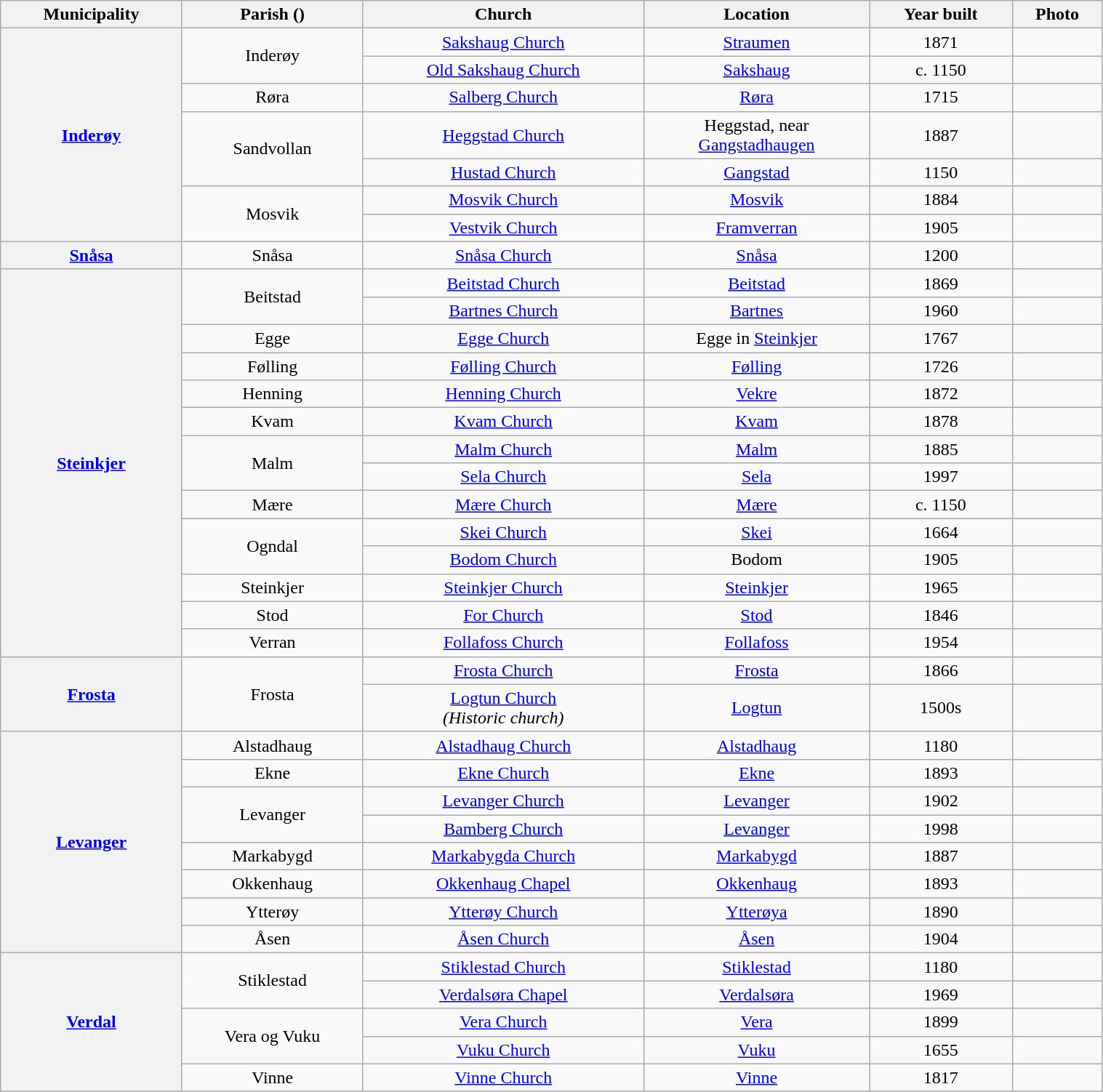<table class="wikitable" style="text-align: center; width: 80%;">
<tr>
<th>Municipality</th>
<th>Parish ()</th>
<th>Church</th>
<th>Location</th>
<th>Year built</th>
<th>Photo</th>
</tr>
<tr>
<th rowspan="7"><a href='#'>Inderøy</a></th>
<td rowspan="2">Inderøy</td>
<td><a href='#'>Sakshaug Church</a></td>
<td><a href='#'>Straumen</a></td>
<td>1871</td>
<td></td>
</tr>
<tr>
<td><a href='#'>Old Sakshaug Church</a></td>
<td><a href='#'>Sakshaug</a></td>
<td>c. 1150</td>
<td></td>
</tr>
<tr>
<td>Røra</td>
<td><a href='#'>Salberg Church</a></td>
<td><a href='#'>Røra</a></td>
<td>1715</td>
<td></td>
</tr>
<tr>
<td rowspan="2">Sandvollan</td>
<td><a href='#'>Heggstad Church</a></td>
<td>Heggstad, near<br><a href='#'>Gangstadhaugen</a></td>
<td>1887</td>
<td></td>
</tr>
<tr>
<td><a href='#'>Hustad Church</a></td>
<td><a href='#'>Gangstad</a></td>
<td>1150</td>
<td></td>
</tr>
<tr>
<td rowspan="2">Mosvik</td>
<td><a href='#'>Mosvik Church</a></td>
<td><a href='#'>Mosvik</a></td>
<td>1884</td>
<td></td>
</tr>
<tr>
<td><a href='#'>Vestvik Church</a></td>
<td><a href='#'>Framverran</a></td>
<td>1905</td>
<td></td>
</tr>
<tr>
<th rowspan="1"><a href='#'>Snåsa</a></th>
<td>Snåsa</td>
<td><a href='#'>Snåsa Church</a></td>
<td><a href='#'>Snåsa</a></td>
<td>1200</td>
<td></td>
</tr>
<tr>
<th rowspan="14"><a href='#'>Steinkjer</a></th>
<td rowspan="2">Beitstad</td>
<td><a href='#'>Beitstad Church</a></td>
<td><a href='#'>Beitstad</a></td>
<td>1869</td>
<td></td>
</tr>
<tr>
<td><a href='#'>Bartnes Church</a></td>
<td><a href='#'>Bartnes</a></td>
<td>1960</td>
<td></td>
</tr>
<tr>
<td>Egge</td>
<td><a href='#'>Egge Church</a></td>
<td>Egge in <a href='#'>Steinkjer</a></td>
<td>1767</td>
<td></td>
</tr>
<tr>
<td>Følling</td>
<td><a href='#'>Følling Church</a></td>
<td><a href='#'>Følling</a></td>
<td>1726</td>
<td></td>
</tr>
<tr>
<td>Henning</td>
<td><a href='#'>Henning Church</a></td>
<td><a href='#'>Vekre</a></td>
<td>1872</td>
<td></td>
</tr>
<tr>
<td>Kvam</td>
<td><a href='#'>Kvam Church</a></td>
<td><a href='#'>Kvam</a></td>
<td>1878</td>
<td></td>
</tr>
<tr>
<td rowspan="2">Malm</td>
<td><a href='#'>Malm Church</a></td>
<td><a href='#'>Malm</a></td>
<td>1885</td>
<td></td>
</tr>
<tr>
<td><a href='#'>Sela Church</a></td>
<td><a href='#'>Sela</a></td>
<td>1997</td>
<td></td>
</tr>
<tr>
<td>Mære</td>
<td><a href='#'>Mære Church</a></td>
<td><a href='#'>Mære</a></td>
<td>c. 1150</td>
<td></td>
</tr>
<tr>
<td rowspan="2">Ogndal</td>
<td><a href='#'>Skei Church</a></td>
<td><a href='#'>Skei</a></td>
<td>1664</td>
<td></td>
</tr>
<tr>
<td><a href='#'>Bodom Church</a></td>
<td>Bodom</td>
<td>1905</td>
<td></td>
</tr>
<tr>
<td>Steinkjer</td>
<td><a href='#'>Steinkjer Church</a></td>
<td><a href='#'>Steinkjer</a></td>
<td>1965</td>
<td></td>
</tr>
<tr>
<td>Stod</td>
<td><a href='#'>For Church</a></td>
<td><a href='#'>Stod</a></td>
<td>1846</td>
<td></td>
</tr>
<tr>
<td rowspan="1">Verran</td>
<td><a href='#'>Follafoss Church</a></td>
<td><a href='#'>Follafoss</a></td>
<td>1954</td>
<td></td>
</tr>
<tr>
<th rowspan="2"><a href='#'>Frosta</a></th>
<td rowspan="2">Frosta</td>
<td><a href='#'>Frosta Church</a></td>
<td><a href='#'>Frosta</a></td>
<td>1866</td>
<td></td>
</tr>
<tr>
<td><a href='#'>Logtun Church</a><br><em>(Historic church)</em></td>
<td><a href='#'>Logtun</a></td>
<td>1500s</td>
<td></td>
</tr>
<tr>
<th rowspan="8"><a href='#'>Levanger</a></th>
<td>Alstadhaug</td>
<td><a href='#'>Alstadhaug Church</a></td>
<td><a href='#'>Alstadhaug</a></td>
<td>1180</td>
<td></td>
</tr>
<tr>
<td>Ekne</td>
<td><a href='#'>Ekne Church</a></td>
<td><a href='#'>Ekne</a></td>
<td>1893</td>
<td></td>
</tr>
<tr>
<td rowspan="2">Levanger</td>
<td><a href='#'>Levanger Church</a></td>
<td><a href='#'>Levanger</a></td>
<td>1902</td>
<td></td>
</tr>
<tr>
<td><a href='#'>Bamberg Church</a></td>
<td><a href='#'>Levanger</a></td>
<td>1998</td>
<td></td>
</tr>
<tr>
<td>Markabygd</td>
<td><a href='#'>Markabygda Church</a></td>
<td><a href='#'>Markabygd</a></td>
<td>1887</td>
<td></td>
</tr>
<tr>
<td>Okkenhaug</td>
<td><a href='#'>Okkenhaug Chapel</a></td>
<td><a href='#'>Okkenhaug</a></td>
<td>1893</td>
<td></td>
</tr>
<tr>
<td>Ytterøy</td>
<td><a href='#'>Ytterøy Church</a></td>
<td><a href='#'>Ytterøya</a></td>
<td>1890</td>
<td></td>
</tr>
<tr>
<td>Åsen</td>
<td><a href='#'>Åsen Church</a></td>
<td><a href='#'>Åsen</a></td>
<td>1904</td>
<td></td>
</tr>
<tr>
<th rowspan="5"><a href='#'>Verdal</a></th>
<td rowspan="2">Stiklestad</td>
<td><a href='#'>Stiklestad Church</a></td>
<td><a href='#'>Stiklestad</a></td>
<td>1180</td>
<td></td>
</tr>
<tr>
<td><a href='#'>Verdalsøra Chapel</a></td>
<td><a href='#'>Verdalsøra</a></td>
<td>1969</td>
<td></td>
</tr>
<tr>
<td rowspan="2">Vera og Vuku</td>
<td><a href='#'>Vera Church</a></td>
<td><a href='#'>Vera</a></td>
<td>1899</td>
<td></td>
</tr>
<tr>
<td><a href='#'>Vuku Church</a></td>
<td><a href='#'>Vuku</a></td>
<td>1655</td>
<td></td>
</tr>
<tr>
<td>Vinne</td>
<td><a href='#'>Vinne Church</a></td>
<td><a href='#'>Vinne</a></td>
<td>1817</td>
<td></td>
</tr>
</table>
